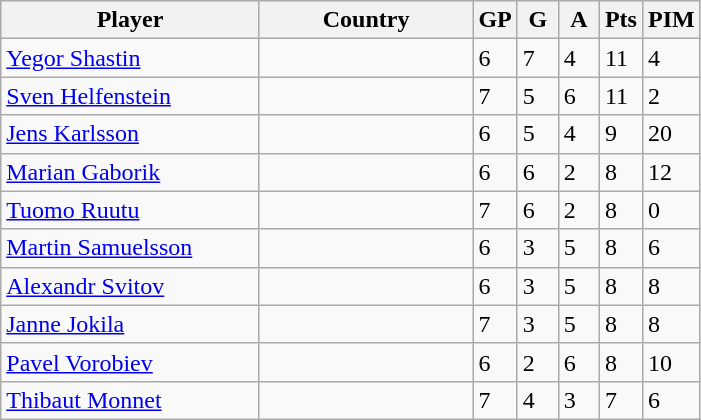<table class="wikitable">
<tr>
<th width=165>Player</th>
<th width=135>Country</th>
<th width=20>GP</th>
<th width=20>G</th>
<th width=20>A</th>
<th width=20>Pts</th>
<th width=20>PIM</th>
</tr>
<tr>
<td><a href='#'>Yegor Shastin</a></td>
<td></td>
<td>6</td>
<td>7</td>
<td>4</td>
<td>11</td>
<td>4</td>
</tr>
<tr>
<td><a href='#'>Sven Helfenstein</a></td>
<td></td>
<td>7</td>
<td>5</td>
<td>6</td>
<td>11</td>
<td>2</td>
</tr>
<tr>
<td><a href='#'>Jens Karlsson</a></td>
<td></td>
<td>6</td>
<td>5</td>
<td>4</td>
<td>9</td>
<td>20</td>
</tr>
<tr>
<td><a href='#'>Marian Gaborik</a></td>
<td></td>
<td>6</td>
<td>6</td>
<td>2</td>
<td>8</td>
<td>12</td>
</tr>
<tr>
<td><a href='#'>Tuomo Ruutu</a></td>
<td></td>
<td>7</td>
<td>6</td>
<td>2</td>
<td>8</td>
<td>0</td>
</tr>
<tr>
<td><a href='#'>Martin Samuelsson</a></td>
<td></td>
<td>6</td>
<td>3</td>
<td>5</td>
<td>8</td>
<td>6</td>
</tr>
<tr>
<td><a href='#'>Alexandr Svitov</a></td>
<td></td>
<td>6</td>
<td>3</td>
<td>5</td>
<td>8</td>
<td>8</td>
</tr>
<tr>
<td><a href='#'>Janne Jokila</a></td>
<td></td>
<td>7</td>
<td>3</td>
<td>5</td>
<td>8</td>
<td>8</td>
</tr>
<tr>
<td><a href='#'>Pavel Vorobiev</a></td>
<td></td>
<td>6</td>
<td>2</td>
<td>6</td>
<td>8</td>
<td>10</td>
</tr>
<tr>
<td><a href='#'>Thibaut Monnet</a></td>
<td></td>
<td>7</td>
<td>4</td>
<td>3</td>
<td>7</td>
<td>6</td>
</tr>
</table>
